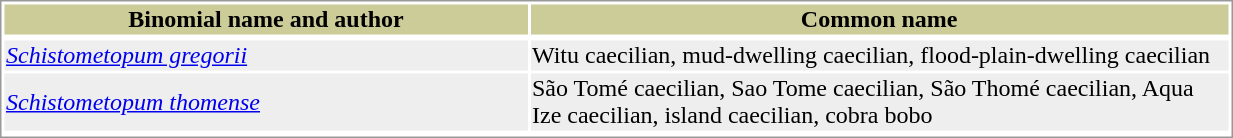<table style="text-align:left; border:1px solid #999999; width: 65%">
<tr style="background:#CCCC99; text-align: center; ">
<th style="width: 30%; ">Binomial name and author</th>
<th style="width: 40%; ">Common name</th>
</tr>
<tr>
</tr>
<tr style="background:#EEEEEE;">
<td><em><a href='#'>Schistometopum gregorii</a></em> </td>
<td>Witu caecilian, mud-dwelling caecilian, flood-plain-dwelling caecilian</td>
</tr>
<tr style="background:#EEEEEE;">
<td><em><a href='#'>Schistometopum thomense</a></em> </td>
<td>São Tomé caecilian, Sao Tome caecilian, São Thomé caecilian, Aqua Ize caecilian, island caecilian, cobra bobo</td>
</tr>
<tr>
</tr>
</table>
